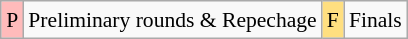<table class="wikitable" style="margin:0.5em auto; font-size:90%; line-height:1.25em;">
<tr>
<td bgcolor="#FFBBBB" align=center>P</td>
<td>Preliminary rounds & Repechage</td>
<td bgcolor="#FFDF80" align=center>F</td>
<td>Finals</td>
</tr>
</table>
